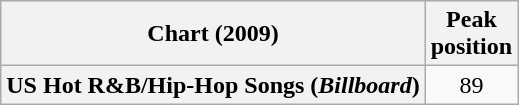<table class="wikitable sortable plainrowheaders" style="text-align:center">
<tr>
<th scope="col">Chart (2009)</th>
<th scope="col">Peak<br>position</th>
</tr>
<tr>
<th scope="row">US Hot R&B/Hip-Hop Songs (<em>Billboard</em>)</th>
<td style="text-align:center">89</td>
</tr>
</table>
